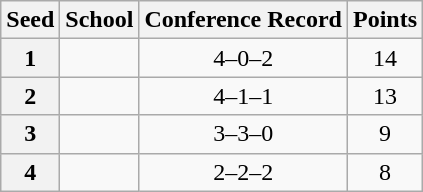<table class="wikitable" style="text-align:center">
<tr>
<th>Seed</th>
<th>School</th>
<th>Conference Record</th>
<th>Points</th>
</tr>
<tr>
<th>1</th>
<td></td>
<td>4–0–2</td>
<td>14</td>
</tr>
<tr>
<th>2</th>
<td></td>
<td>4–1–1</td>
<td>13</td>
</tr>
<tr>
<th>3</th>
<td></td>
<td>3–3–0</td>
<td>9</td>
</tr>
<tr>
<th>4</th>
<td></td>
<td>2–2–2</td>
<td>8</td>
</tr>
</table>
